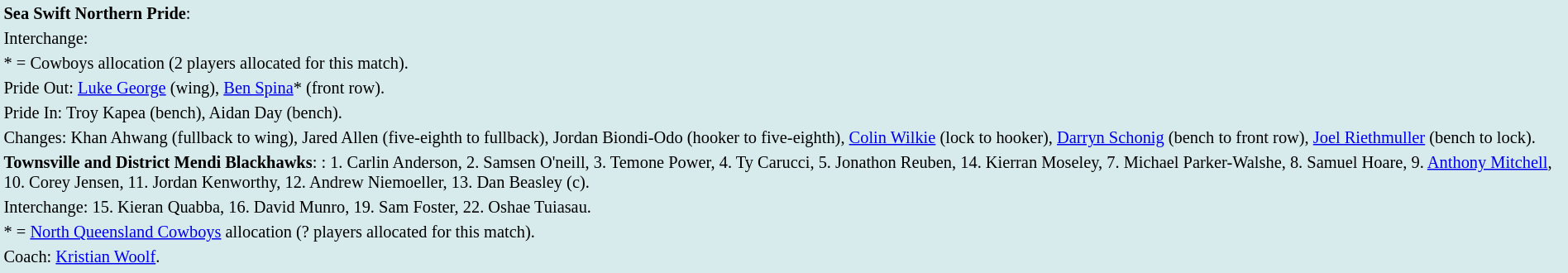<table style="background:#d7ebed; font-size:85%; width:100%;">
<tr>
<td><strong>Sea Swift Northern Pride</strong>:             </td>
</tr>
<tr>
<td>Interchange:    </td>
</tr>
<tr>
<td>* = Cowboys allocation (2 players allocated for this match).</td>
</tr>
<tr>
<td>Pride Out: <a href='#'>Luke George</a> (wing), <a href='#'>Ben Spina</a>* (front row).</td>
</tr>
<tr>
<td>Pride In: Troy Kapea (bench), Aidan Day (bench).</td>
</tr>
<tr>
<td>Changes: Khan Ahwang (fullback to wing), Jared Allen (five-eighth to fullback), Jordan Biondi-Odo (hooker to five-eighth), <a href='#'>Colin Wilkie</a> (lock to hooker), <a href='#'>Darryn Schonig</a> (bench to front row), <a href='#'>Joel Riethmuller</a> (bench to lock).</td>
</tr>
<tr>
<td><strong>Townsville and District Mendi Blackhawks</strong>: : 1. Carlin Anderson, 2. Samsen O'neill, 3. Temone Power, 4. Ty Carucci, 5. Jonathon Reuben, 14. Kierran Moseley, 7. Michael Parker-Walshe, 8. Samuel Hoare, 9. <a href='#'>Anthony Mitchell</a>, 10. Corey Jensen, 11. Jordan Kenworthy, 12. Andrew Niemoeller, 13. Dan Beasley (c).</td>
</tr>
<tr>
<td>Interchange: 15. Kieran Quabba, 16. David Munro, 19. Sam Foster, 22. Oshae Tuiasau.</td>
</tr>
<tr>
<td>* = <a href='#'>North Queensland Cowboys</a> allocation (? players allocated for this match).</td>
</tr>
<tr>
<td>Coach: <a href='#'>Kristian Woolf</a>.</td>
</tr>
<tr>
</tr>
</table>
